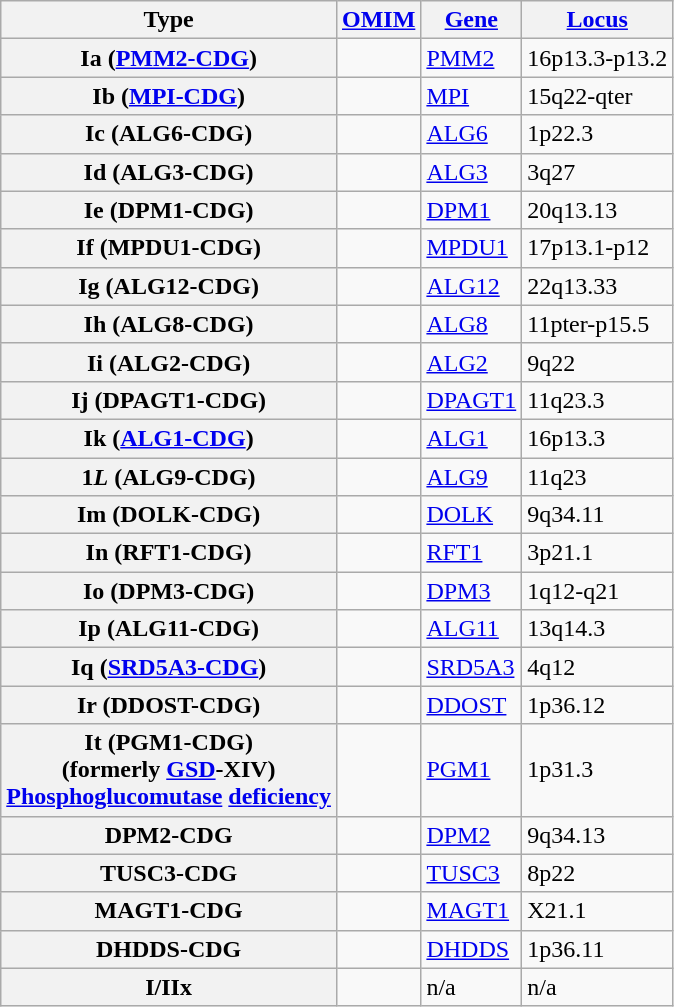<table class="sortable wikitable plainrowheaders">
<tr>
<th scope="col">Type</th>
<th scope="col"><a href='#'>OMIM</a></th>
<th scope="col"><a href='#'>Gene</a></th>
<th scope="col"><a href='#'>Locus</a></th>
</tr>
<tr>
<th scope="row">Ia (<a href='#'>PMM2-CDG</a>)</th>
<td></td>
<td><a href='#'>PMM2</a></td>
<td>16p13.3-p13.2</td>
</tr>
<tr>
<th scope="row">Ib (<a href='#'>MPI-CDG</a>)</th>
<td></td>
<td><a href='#'>MPI</a></td>
<td>15q22-qter</td>
</tr>
<tr>
<th scope="row">Ic (ALG6-CDG)</th>
<td></td>
<td><a href='#'>ALG6</a></td>
<td>1p22.3</td>
</tr>
<tr>
<th scope="row">Id (ALG3-CDG)</th>
<td></td>
<td><a href='#'>ALG3</a></td>
<td>3q27</td>
</tr>
<tr>
<th scope="row">Ie (DPM1-CDG)</th>
<td></td>
<td><a href='#'>DPM1</a></td>
<td>20q13.13</td>
</tr>
<tr>
<th scope="row">If (MPDU1-CDG)</th>
<td></td>
<td><a href='#'>MPDU1</a></td>
<td>17p13.1-p12</td>
</tr>
<tr>
<th scope="row">Ig (ALG12-CDG)</th>
<td></td>
<td><a href='#'>ALG12</a></td>
<td>22q13.33</td>
</tr>
<tr>
<th scope="row">Ih (ALG8-CDG)</th>
<td></td>
<td><a href='#'>ALG8</a></td>
<td>11pter-p15.5</td>
</tr>
<tr>
<th scope="row">Ii (ALG2-CDG)</th>
<td></td>
<td><a href='#'>ALG2</a></td>
<td>9q22</td>
</tr>
<tr>
<th scope="row">Ij (DPAGT1-CDG)</th>
<td></td>
<td><a href='#'>DPAGT1</a></td>
<td>11q23.3</td>
</tr>
<tr>
<th scope="row">Ik (<a href='#'>ALG1-CDG</a>)</th>
<td></td>
<td><a href='#'>ALG1</a></td>
<td>16p13.3</td>
</tr>
<tr>
<th scope="row">1<em>L</em> (ALG9-CDG)</th>
<td></td>
<td><a href='#'>ALG9</a></td>
<td>11q23</td>
</tr>
<tr>
<th scope="row">Im (DOLK-CDG)</th>
<td></td>
<td><a href='#'>DOLK</a></td>
<td>9q34.11</td>
</tr>
<tr>
<th scope="row">In (RFT1-CDG)</th>
<td></td>
<td><a href='#'>RFT1</a></td>
<td>3p21.1</td>
</tr>
<tr>
<th scope="row">Io (DPM3-CDG)</th>
<td></td>
<td><a href='#'>DPM3</a></td>
<td>1q12-q21</td>
</tr>
<tr>
<th scope="row">Ip (ALG11-CDG)</th>
<td></td>
<td><a href='#'>ALG11</a></td>
<td>13q14.3</td>
</tr>
<tr>
<th scope="row">Iq (<a href='#'>SRD5A3-CDG</a>)</th>
<td></td>
<td><a href='#'>SRD5A3</a></td>
<td>4q12</td>
</tr>
<tr>
<th scope="row">Ir (DDOST-CDG)</th>
<td></td>
<td><a href='#'>DDOST</a></td>
<td>1p36.12</td>
</tr>
<tr>
<th scope="row">It (PGM1-CDG)<br>(formerly <a href='#'>GSD</a>-XIV)<br><a href='#'>Phosphoglucomutase</a>
<a href='#'>deficiency</a></th>
<td></td>
<td><a href='#'>PGM1</a></td>
<td>1p31.3</td>
</tr>
<tr>
<th scope="row">DPM2-CDG</th>
<td></td>
<td><a href='#'>DPM2</a></td>
<td>9q34.13</td>
</tr>
<tr>
<th scope="row">TUSC3-CDG</th>
<td></td>
<td><a href='#'>TUSC3</a></td>
<td>8p22</td>
</tr>
<tr>
<th scope="row">MAGT1-CDG</th>
<td></td>
<td><a href='#'>MAGT1</a></td>
<td>X21.1</td>
</tr>
<tr>
<th scope="row">DHDDS-CDG</th>
<td></td>
<td><a href='#'>DHDDS</a></td>
<td>1p36.11</td>
</tr>
<tr>
<th scope="row">I/IIx</th>
<td></td>
<td>n/a</td>
<td>n/a</td>
</tr>
</table>
